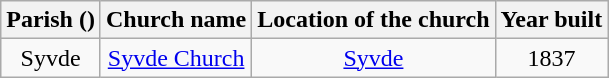<table class="wikitable" style="text-align:center">
<tr>
<th>Parish ()</th>
<th>Church name</th>
<th>Location of the church</th>
<th>Year built</th>
</tr>
<tr>
<td rowspan="1">Syvde</td>
<td><a href='#'>Syvde Church</a></td>
<td><a href='#'>Syvde</a></td>
<td>1837</td>
</tr>
</table>
